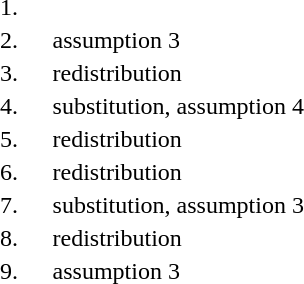<table align=center>
<tr>
<td>1.</td>
<td style="padding-right:1em"></td>
<td></td>
</tr>
<tr>
<td>2.</td>
<td style="padding-right:1em"></td>
<td>assumption 3</td>
</tr>
<tr>
<td>3.</td>
<td style="padding-right:1em"></td>
<td>redistribution</td>
</tr>
<tr>
<td>4.</td>
<td style="padding-right:1em"></td>
<td>substitution, assumption 4</td>
</tr>
<tr>
<td>5.</td>
<td style="padding-right:1em"></td>
<td>redistribution</td>
</tr>
<tr>
<td>6.</td>
<td style="padding-right:1em"></td>
<td>redistribution</td>
</tr>
<tr>
<td>7.</td>
<td style="padding-right:1em"></td>
<td>substitution, assumption 3</td>
</tr>
<tr>
<td>8.</td>
<td style="padding-right:1em"></td>
<td>redistribution</td>
</tr>
<tr>
<td>9.</td>
<td style="padding-right:1em"></td>
<td>assumption 3</td>
</tr>
</table>
